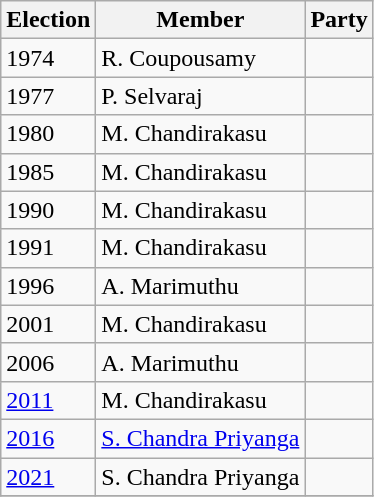<table class="wikitable">
<tr>
<th>Election</th>
<th>Member</th>
<th colspan="2">Party</th>
</tr>
<tr>
<td>1974</td>
<td>R. Coupousamy</td>
<td></td>
</tr>
<tr>
<td>1977</td>
<td>P. Selvaraj</td>
<td></td>
</tr>
<tr>
<td>1980</td>
<td>M. Chandirakasu</td>
<td></td>
</tr>
<tr>
<td>1985</td>
<td>M. Chandirakasu</td>
<td></td>
</tr>
<tr>
<td>1990</td>
<td>M. Chandirakasu</td>
<td></td>
</tr>
<tr>
<td>1991</td>
<td>M. Chandirakasu</td>
<td></td>
</tr>
<tr>
<td>1996</td>
<td>A. Marimuthu</td>
<td></td>
</tr>
<tr>
<td>2001</td>
<td>M. Chandirakasu</td>
<td></td>
</tr>
<tr>
<td>2006</td>
<td>A. Marimuthu</td>
<td></td>
</tr>
<tr>
<td><a href='#'>2011</a></td>
<td>M. Chandirakasu</td>
<td></td>
</tr>
<tr>
<td><a href='#'>2016</a></td>
<td><a href='#'>S. Chandra Priyanga</a></td>
<td></td>
</tr>
<tr>
<td><a href='#'>2021</a></td>
<td>S. Chandra Priyanga</td>
<td></td>
</tr>
<tr>
</tr>
</table>
